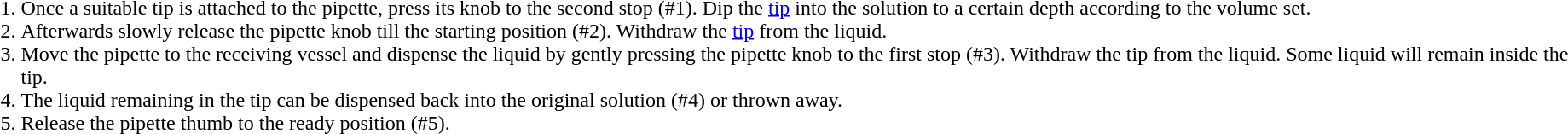<table>
<tr>
<td></td>
<td><br><ol><li>Once a suitable tip is attached to the pipette, press its knob to the second stop (#1). Dip the <a href='#'>tip</a> into the solution to a certain depth according to the volume set.</li><li>Afterwards slowly release the pipette knob till the starting position (#2). Withdraw the <a href='#'>tip</a> from the liquid.</li><li>Move the pipette to the receiving vessel and dispense the liquid by gently pressing the pipette knob to the first stop (#3). Withdraw the tip from the liquid. Some liquid will remain inside the tip.</li><li>The liquid remaining in the tip can be dispensed back into the original solution (#4) or thrown away.</li><li>Release the pipette thumb to the ready position (#5).</li></ol></td>
</tr>
</table>
